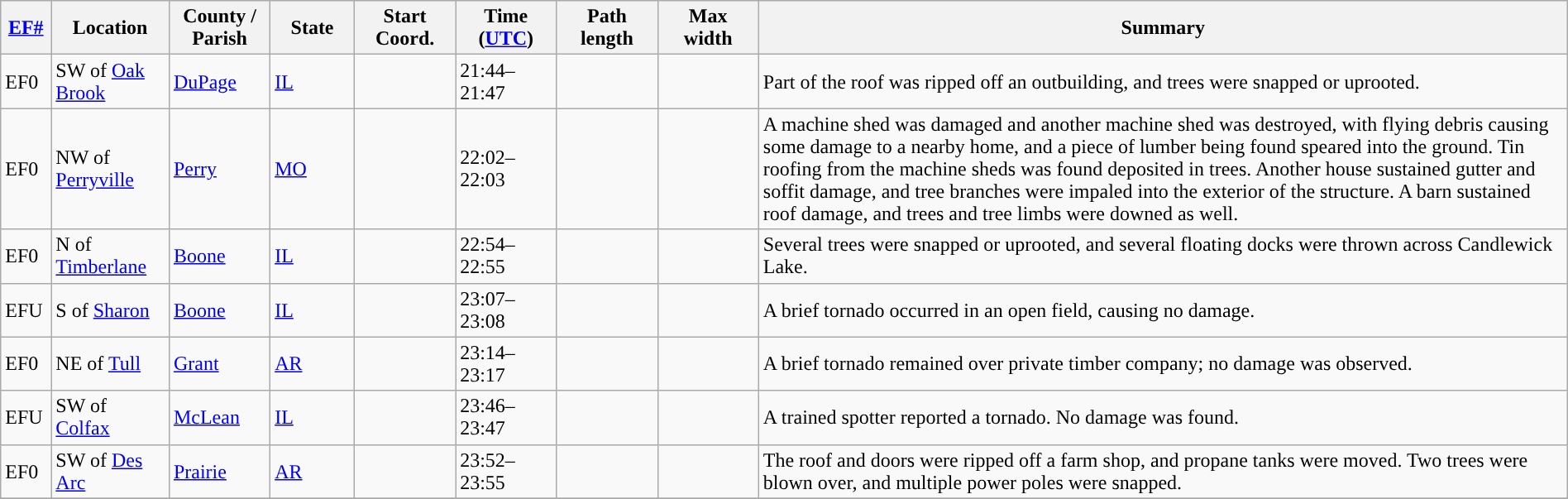<table class="wikitable sortable" style="width:100%;">
<tr>
<th scope="col"  style="width:3%; text-align:center;"><a href='#'>EF#</a></th>
<th scope="col"  style="width:7%; text-align:center;" class="unsortable">Location</th>
<th scope="col"  style="width:6%; text-align:center;" class="unsortable">County / Parish</th>
<th scope="col"  style="width:5%; text-align:center;">State</th>
<th scope="col"  style="width:6%; text-align:center;">Start Coord.</th>
<th scope="col"  style="width:6%; text-align:center;">Time (<a href='#'>UTC</a>)</th>
<th scope="col"  style="width:6%; text-align:center;">Path length</th>
<th scope="col"  style="width:6%; text-align:center;">Max width</th>
<th scope="col" class="unsortable" style="width:48%; text-align:center;">Summary</th>
</tr>
<tr>
<td>EF0</td>
<td>SW of <a href='#'>Oak Brook</a></td>
<td><a href='#'>DuPage</a></td>
<td><a href='#'>IL</a></td>
<td></td>
<td>21:44–21:47</td>
<td></td>
<td></td>
<td>Part of the roof was ripped off an outbuilding, and trees were snapped or uprooted.</td>
</tr>
<tr>
<td>EF0</td>
<td>NW of <a href='#'>Perryville</a></td>
<td><a href='#'>Perry</a></td>
<td><a href='#'>MO</a></td>
<td></td>
<td>22:02–22:03</td>
<td></td>
<td></td>
<td>A machine shed was damaged and another machine shed was destroyed, with flying debris causing some damage to a nearby home, and a piece of lumber being found speared into the ground. Tin roofing from the machine sheds was found deposited in trees. Another house sustained gutter and soffit damage, and tree branches were impaled into the exterior of the structure. A barn sustained roof damage, and trees and tree limbs were downed as well.</td>
</tr>
<tr>
<td>EF0</td>
<td>N of <a href='#'>Timberlane</a></td>
<td><a href='#'>Boone</a></td>
<td><a href='#'>IL</a></td>
<td></td>
<td>22:54–22:55</td>
<td></td>
<td></td>
<td>Several trees were snapped or uprooted, and several floating docks were thrown across Candlewick Lake.</td>
</tr>
<tr>
<td>EFU</td>
<td>S of <a href='#'>Sharon</a></td>
<td><a href='#'>Boone</a></td>
<td><a href='#'>IL</a></td>
<td></td>
<td>23:07–23:08</td>
<td></td>
<td></td>
<td>A brief tornado occurred in an open field, causing no damage.</td>
</tr>
<tr>
<td>EF0</td>
<td>NE of <a href='#'>Tull</a></td>
<td><a href='#'>Grant</a></td>
<td><a href='#'>AR</a></td>
<td></td>
<td>23:14–23:17</td>
<td></td>
<td></td>
<td>A brief tornado remained over private timber company; no damage was observed.</td>
</tr>
<tr>
<td>EFU</td>
<td>SW of <a href='#'>Colfax</a></td>
<td><a href='#'>McLean</a></td>
<td><a href='#'>IL</a></td>
<td></td>
<td>23:46–23:47</td>
<td></td>
<td></td>
<td>A trained spotter reported a tornado. No damage was found.</td>
</tr>
<tr>
<td>EF0</td>
<td>SW of <a href='#'>Des Arc</a></td>
<td><a href='#'>Prairie</a></td>
<td><a href='#'>AR</a></td>
<td></td>
<td>23:52–23:55</td>
<td></td>
<td></td>
<td>The roof and doors were ripped off a farm shop, and propane tanks were moved. Two trees were blown over, and multiple power poles were snapped.</td>
</tr>
<tr>
</tr>
</table>
